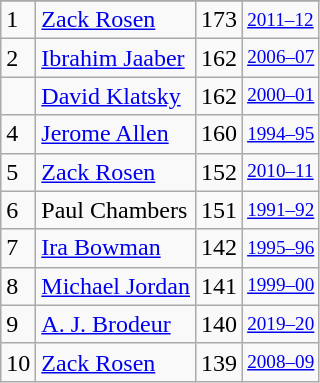<table class="wikitable">
<tr>
</tr>
<tr>
<td>1</td>
<td><a href='#'>Zack Rosen</a></td>
<td>173</td>
<td style="font-size:80%;"><a href='#'>2011–12</a></td>
</tr>
<tr>
<td>2</td>
<td><a href='#'>Ibrahim Jaaber</a></td>
<td>162</td>
<td style="font-size:80%;"><a href='#'>2006–07</a></td>
</tr>
<tr>
<td></td>
<td><a href='#'>David Klatsky</a></td>
<td>162</td>
<td style="font-size:80%;"><a href='#'>2000–01</a></td>
</tr>
<tr>
<td>4</td>
<td><a href='#'>Jerome Allen</a></td>
<td>160</td>
<td style="font-size:80%;"><a href='#'>1994–95</a></td>
</tr>
<tr>
<td>5</td>
<td><a href='#'>Zack Rosen</a></td>
<td>152</td>
<td style="font-size:80%;"><a href='#'>2010–11</a></td>
</tr>
<tr>
<td>6</td>
<td>Paul Chambers</td>
<td>151</td>
<td style="font-size:80%;"><a href='#'>1991–92</a></td>
</tr>
<tr>
<td>7</td>
<td><a href='#'>Ira Bowman</a></td>
<td>142</td>
<td style="font-size:80%;"><a href='#'>1995–96</a></td>
</tr>
<tr>
<td>8</td>
<td><a href='#'>Michael Jordan</a></td>
<td>141</td>
<td style="font-size:80%;"><a href='#'>1999–00</a></td>
</tr>
<tr>
<td>9</td>
<td><a href='#'>A. J. Brodeur</a></td>
<td>140</td>
<td style="font-size:80%;"><a href='#'>2019–20</a></td>
</tr>
<tr>
<td>10</td>
<td><a href='#'>Zack Rosen</a></td>
<td>139</td>
<td style="font-size:80%;"><a href='#'>2008–09</a></td>
</tr>
</table>
